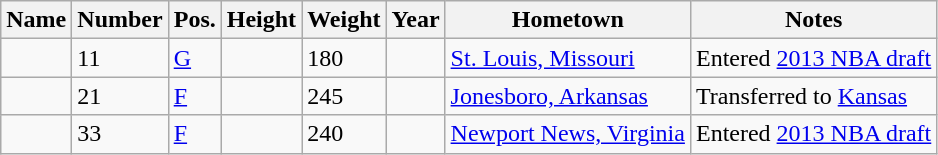<table class="wikitable sortable" border="1">
<tr>
<th>Name</th>
<th>Number</th>
<th>Pos.</th>
<th>Height</th>
<th>Weight</th>
<th>Year</th>
<th>Hometown</th>
<th class="unsortable">Notes</th>
</tr>
<tr>
<td></td>
<td>11</td>
<td><a href='#'>G</a></td>
<td></td>
<td>180</td>
<td></td>
<td><a href='#'>St. Louis, Missouri</a></td>
<td>Entered <a href='#'>2013 NBA draft</a></td>
</tr>
<tr>
<td></td>
<td>21</td>
<td><a href='#'>F</a></td>
<td></td>
<td>245</td>
<td></td>
<td><a href='#'>Jonesboro, Arkansas</a></td>
<td>Transferred to <a href='#'>Kansas</a></td>
</tr>
<tr>
<td></td>
<td>33</td>
<td><a href='#'>F</a></td>
<td></td>
<td>240</td>
<td></td>
<td><a href='#'>Newport News, Virginia</a></td>
<td>Entered <a href='#'>2013 NBA draft</a></td>
</tr>
</table>
